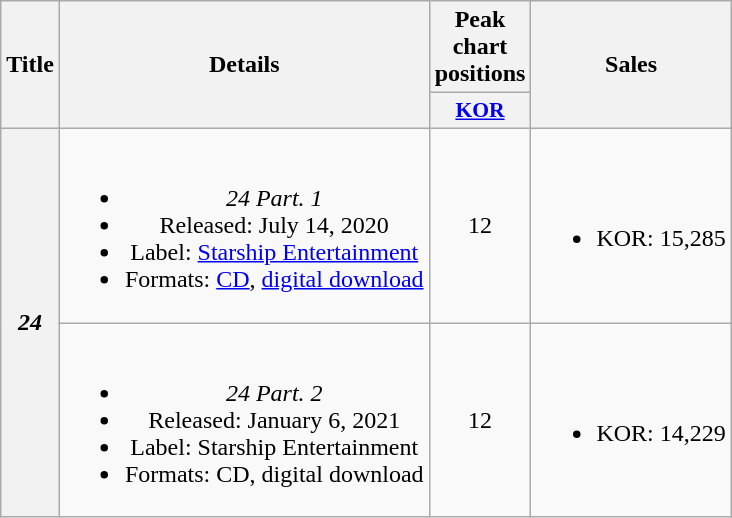<table class="wikitable plainrowheaders" style="text-align:center">
<tr>
<th scope="col" rowspan="2">Title</th>
<th scope="col" rowspan="2">Details</th>
<th scope="col">Peak chart positions</th>
<th scope="col" rowspan="2">Sales</th>
</tr>
<tr>
<th scope="col" style="width:3.5em;font-size:90%;"><a href='#'>KOR</a><br></th>
</tr>
<tr>
<th scope="row" rowspan="2"><em>24</em></th>
<td><br><ul><li><em>24 Part. 1</em></li><li>Released: July 14, 2020</li><li>Label: <a href='#'>Starship Entertainment</a></li><li>Formats: <a href='#'>CD</a>, <a href='#'>digital download</a></li></ul></td>
<td>12</td>
<td><br><ul><li>KOR: 15,285</li></ul></td>
</tr>
<tr>
<td><br><ul><li><em>24 Part. 2</em></li><li>Released: January 6, 2021</li><li>Label: Starship Entertainment</li><li>Formats: CD, digital download</li></ul></td>
<td>12</td>
<td><br><ul><li>KOR: 14,229</li></ul></td>
</tr>
</table>
